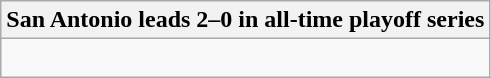<table class="wikitable collapsible collapsed">
<tr>
<th>San Antonio leads 2–0 in all-time playoff series</th>
</tr>
<tr>
<td><br>
</td>
</tr>
</table>
